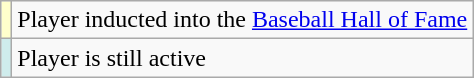<table class="wikitable plainrowheaders">
<tr>
<th scope="row" style="background-color:#ffffcc"></th>
<td>Player inducted into the <a href='#'>Baseball Hall of Fame</a></td>
</tr>
<tr>
<th scope="row" style="background:#cfecec;"></th>
<td>Player is still active</td>
</tr>
</table>
